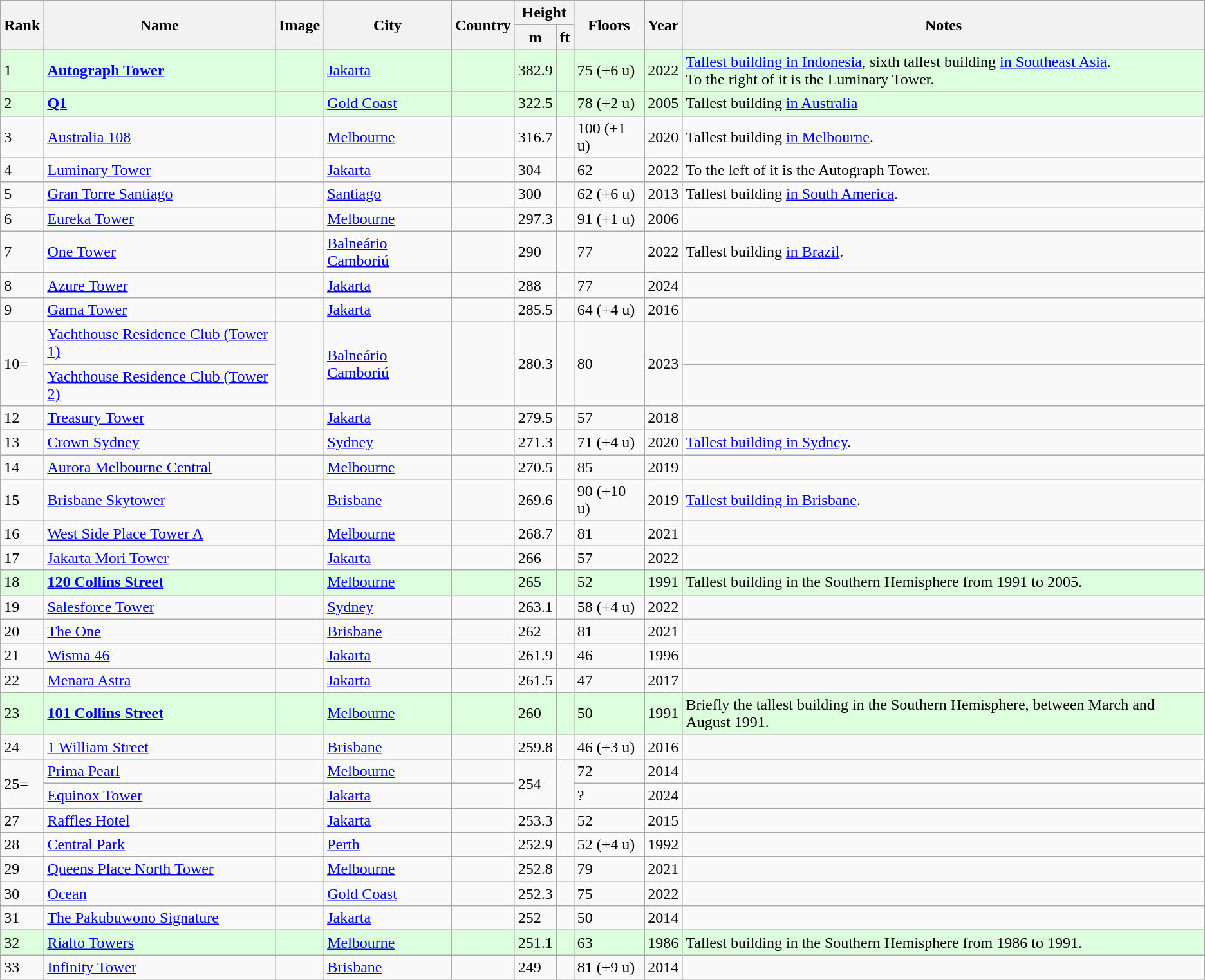<table class="wikitable sortable defaultcenter col2left col5left col10left">
<tr>
<th rowspan="2" data-sort-type="number">Rank</th>
<th rowspan="2">Name</th>
<th rowspan="2" class="unsortable">Image</th>
<th rowspan="2">City</th>
<th rowspan="2">Country</th>
<th colspan="2">Height</th>
<th rowspan="2">Floors</th>
<th rowspan="2">Year</th>
<th rowspan="2" class=unsortable>Notes</th>
</tr>
<tr>
<th>m</th>
<th>ft</th>
</tr>
<tr style="background:#dfd;">
<td>1</td>
<td><strong><a href='#'>Autograph Tower</a></strong></td>
<td></td>
<td><a href='#'>Jakarta</a></td>
<td></td>
<td>382.9</td>
<td></td>
<td>75 (+6 u)</td>
<td>2022</td>
<td><a href='#'>Tallest building in Indonesia</a>, sixth tallest building <a href='#'>in Southeast Asia</a>.<br>To the right of it is the Luminary Tower.</td>
</tr>
<tr style="background:#dfd;">
<td>2</td>
<td align="left"><strong><a href='#'>Q1</a></strong></td>
<td></td>
<td><a href='#'>Gold Coast</a></td>
<td align="left"></td>
<td>322.5</td>
<td></td>
<td>78 (+2 u)</td>
<td>2005</td>
<td align="left">Tallest building <a href='#'>in Australia</a></td>
</tr>
<tr>
<td>3</td>
<td align="left"><a href='#'>Australia 108</a></td>
<td></td>
<td><a href='#'>Melbourne</a></td>
<td align="left"></td>
<td>316.7</td>
<td></td>
<td>100 (+1 u)</td>
<td>2020</td>
<td align "left">Tallest building <a href='#'>in Melbourne</a>.</td>
</tr>
<tr>
<td>4</td>
<td align="left"><a href='#'>Luminary Tower</a></td>
<td></td>
<td><a href='#'>Jakarta</a></td>
<td align="left"></td>
<td>304</td>
<td></td>
<td>62</td>
<td>2022</td>
<td align "left">To the left of it is the Autograph Tower.</td>
</tr>
<tr>
<td>5</td>
<td align="left"><a href='#'>Gran Torre Santiago</a></td>
<td></td>
<td><a href='#'>Santiago</a></td>
<td align="left"></td>
<td>300</td>
<td></td>
<td>62 (+6 u)</td>
<td>2013</td>
<td align "left">Tallest building <a href='#'>in South America</a>.</td>
</tr>
<tr>
<td>6</td>
<td align="left"><a href='#'>Eureka Tower</a></td>
<td></td>
<td><a href='#'>Melbourne</a></td>
<td align="left"></td>
<td>297.3</td>
<td></td>
<td>91 (+1 u)</td>
<td>2006</td>
<td align "left"></td>
</tr>
<tr>
<td>7</td>
<td align="left"><a href='#'>One Tower</a></td>
<td></td>
<td><a href='#'>Balneário Camboriú</a></td>
<td align="left"></td>
<td>290</td>
<td></td>
<td>77</td>
<td>2022</td>
<td align "left">Tallest building <a href='#'>in Brazil</a>.</td>
</tr>
<tr>
<td>8</td>
<td align="left"><a href='#'>Azure Tower</a></td>
<td></td>
<td><a href='#'>Jakarta</a></td>
<td align="left"></td>
<td>288</td>
<td></td>
<td>77</td>
<td>2024</td>
<td align "left"></td>
</tr>
<tr>
<td>9</td>
<td align="left"><a href='#'>Gama Tower</a></td>
<td></td>
<td><a href='#'>Jakarta</a></td>
<td align="left"></td>
<td>285.5</td>
<td></td>
<td>64 (+4 u)</td>
<td>2016</td>
<td></td>
</tr>
<tr>
<td rowspan="2">10=</td>
<td align="left"><a href='#'>Yachthouse Residence Club (Tower 1)</a></td>
<td rowspan="2"></td>
<td rowspan="2"><a href='#'>Balneário Camboriú</a></td>
<td rowspan="2"></td>
<td rowspan="2">280.3</td>
<td rowspan="2"></td>
<td rowspan="2">80</td>
<td rowspan="2">2023</td>
<td></td>
</tr>
<tr>
<td align="left"><a href='#'>Yachthouse Residence Club (Tower 2)</a></td>
<td></td>
</tr>
<tr>
<td>12</td>
<td align="left"><a href='#'>Treasury Tower</a></td>
<td></td>
<td><a href='#'>Jakarta</a></td>
<td align="left"></td>
<td>279.5</td>
<td></td>
<td>57</td>
<td>2018</td>
<td></td>
</tr>
<tr>
<td>13</td>
<td align="left"><a href='#'>Crown Sydney</a></td>
<td></td>
<td><a href='#'>Sydney</a></td>
<td align="left"></td>
<td>271.3</td>
<td></td>
<td>71 (+4 u)</td>
<td>2020</td>
<td><a href='#'>Tallest building in Sydney</a>.</td>
</tr>
<tr>
<td>14</td>
<td align="left"><a href='#'>Aurora Melbourne Central</a></td>
<td></td>
<td><a href='#'>Melbourne</a></td>
<td align="left"></td>
<td>270.5</td>
<td></td>
<td>85</td>
<td>2019</td>
<td></td>
</tr>
<tr>
<td>15</td>
<td align="left"><a href='#'>Brisbane Skytower</a></td>
<td></td>
<td><a href='#'>Brisbane</a></td>
<td align="left"></td>
<td>269.6</td>
<td></td>
<td>90 (+10 u)</td>
<td>2019</td>
<td><a href='#'>Tallest building in Brisbane</a>.</td>
</tr>
<tr>
<td>16</td>
<td align="left"><a href='#'>West Side Place Tower A</a></td>
<td></td>
<td><a href='#'>Melbourne</a></td>
<td align="left"></td>
<td>268.7</td>
<td></td>
<td>81</td>
<td>2021</td>
<td align="left"></td>
</tr>
<tr>
<td>17</td>
<td align="left"><a href='#'>Jakarta Mori Tower</a></td>
<td></td>
<td><a href='#'>Jakarta</a></td>
<td align="left"></td>
<td>266</td>
<td></td>
<td>57</td>
<td>2022</td>
<td align="left"></td>
</tr>
<tr style="background:#dfd;">
<td>18</td>
<td align="left"><strong><a href='#'>120 Collins Street</a></strong></td>
<td></td>
<td><a href='#'>Melbourne</a></td>
<td align="left"></td>
<td>265</td>
<td></td>
<td>52</td>
<td>1991</td>
<td align="left">Tallest building in the Southern Hemisphere from 1991 to 2005.</td>
</tr>
<tr>
<td>19</td>
<td align="left"><a href='#'>Salesforce Tower</a></td>
<td></td>
<td><a href='#'>Sydney</a></td>
<td align="left"></td>
<td>263.1</td>
<td></td>
<td>58 (+4 u)</td>
<td>2022</td>
<td></td>
</tr>
<tr>
<td>20</td>
<td align="left"><a href='#'>The One</a></td>
<td></td>
<td><a href='#'>Brisbane</a></td>
<td align="left"></td>
<td>262</td>
<td></td>
<td>81</td>
<td>2021</td>
<td align="left"></td>
</tr>
<tr>
<td>21</td>
<td align="left"><a href='#'>Wisma 46</a></td>
<td></td>
<td><a href='#'>Jakarta</a></td>
<td align="left"></td>
<td>261.9</td>
<td></td>
<td>46</td>
<td>1996</td>
<td align="left"></td>
</tr>
<tr>
<td>22</td>
<td align="left"><a href='#'>Menara Astra</a></td>
<td></td>
<td><a href='#'>Jakarta</a></td>
<td align="left"></td>
<td>261.5</td>
<td></td>
<td>47</td>
<td>2017</td>
<td align="left"></td>
</tr>
<tr style="background:#dfd;">
<td>23</td>
<td align="left"><strong><a href='#'>101 Collins Street</a></strong></td>
<td></td>
<td><a href='#'>Melbourne</a></td>
<td align="left"></td>
<td>260</td>
<td></td>
<td>50</td>
<td>1991</td>
<td align="left">Briefly the tallest building in the Southern Hemisphere, between March and August 1991.</td>
</tr>
<tr>
<td>24</td>
<td align="left"><a href='#'>1 William Street</a></td>
<td></td>
<td><a href='#'>Brisbane</a></td>
<td align="left"></td>
<td>259.8</td>
<td></td>
<td>46 (+3 u)</td>
<td>2016</td>
<td></td>
</tr>
<tr>
<td rowspan="2">25=</td>
<td align="left"><a href='#'>Prima Pearl</a></td>
<td></td>
<td><a href='#'>Melbourne</a></td>
<td align="left"></td>
<td rowspan="2">254</td>
<td rowspan="2"></td>
<td>72</td>
<td>2014</td>
<td></td>
</tr>
<tr>
<td align="left"><a href='#'>Equinox Tower</a></td>
<td></td>
<td><a href='#'>Jakarta</a></td>
<td align="left"></td>
<td>?</td>
<td>2024</td>
<td></td>
</tr>
<tr>
<td>27</td>
<td align="left"><a href='#'>Raffles Hotel</a></td>
<td></td>
<td><a href='#'>Jakarta</a></td>
<td align="left"></td>
<td>253.3</td>
<td></td>
<td>52</td>
<td>2015</td>
<td></td>
</tr>
<tr>
<td>28</td>
<td align="left"><a href='#'>Central Park</a></td>
<td></td>
<td><a href='#'>Perth</a></td>
<td align="left"></td>
<td>252.9</td>
<td></td>
<td>52 (+4 u)</td>
<td>1992</td>
<td></td>
</tr>
<tr>
<td>29</td>
<td align="left"><a href='#'>Queens Place North Tower</a></td>
<td></td>
<td><a href='#'>Melbourne</a></td>
<td align="left"></td>
<td>252.8</td>
<td></td>
<td>79</td>
<td>2021</td>
<td></td>
</tr>
<tr>
<td>30</td>
<td align="left"><a href='#'>Ocean</a></td>
<td></td>
<td><a href='#'>Gold Coast</a></td>
<td align="left"></td>
<td>252.3</td>
<td></td>
<td>75</td>
<td>2022</td>
<td></td>
</tr>
<tr>
<td>31</td>
<td align="left"><a href='#'>The Pakubuwono Signature</a></td>
<td></td>
<td><a href='#'>Jakarta</a></td>
<td align="left"></td>
<td>252</td>
<td></td>
<td>50</td>
<td>2014</td>
<td></td>
</tr>
<tr style="background:#dfd;">
<td>32</td>
<td align="left"><a href='#'>Rialto Towers</a></td>
<td></td>
<td><a href='#'>Melbourne</a></td>
<td align="left"></td>
<td>251.1</td>
<td></td>
<td>63</td>
<td>1986</td>
<td align="left">Tallest building in the Southern Hemisphere from 1986 to 1991.</td>
</tr>
<tr>
<td>33</td>
<td align="left"><a href='#'>Infinity Tower</a></td>
<td></td>
<td><a href='#'>Brisbane</a></td>
<td align="left"></td>
<td>249</td>
<td></td>
<td>81 (+9 u)</td>
<td>2014</td>
<td></td>
</tr>
</table>
